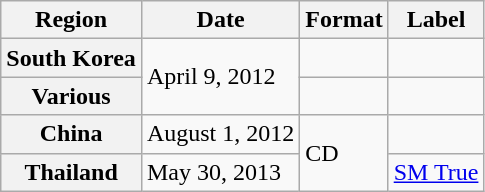<table class="wikitable plainrowheaders">
<tr>
<th scope="col">Region</th>
<th scope="col">Date</th>
<th scope="col">Format</th>
<th scope="col">Label</th>
</tr>
<tr>
<th scope="row">South Korea</th>
<td rowspan="2">April 9, 2012</td>
<td></td>
<td></td>
</tr>
<tr>
<th scope="row">Various </th>
<td></td>
<td></td>
</tr>
<tr>
<th scope="row">China</th>
<td>August 1, 2012</td>
<td rowspan="2">CD</td>
<td></td>
</tr>
<tr>
<th scope="row">Thailand</th>
<td>May 30, 2013</td>
<td><a href='#'>SM True</a></td>
</tr>
</table>
